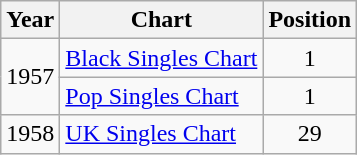<table class="wikitable">
<tr>
<th>Year</th>
<th>Chart</th>
<th>Position</th>
</tr>
<tr>
<td rowspan="2">1957</td>
<td><a href='#'>Black Singles Chart</a></td>
<td style="text-align:center;">1</td>
</tr>
<tr>
<td><a href='#'>Pop Singles Chart</a></td>
<td style="text-align:center;">1</td>
</tr>
<tr>
<td>1958</td>
<td><a href='#'>UK Singles Chart</a></td>
<td style="text-align:center;">29</td>
</tr>
</table>
